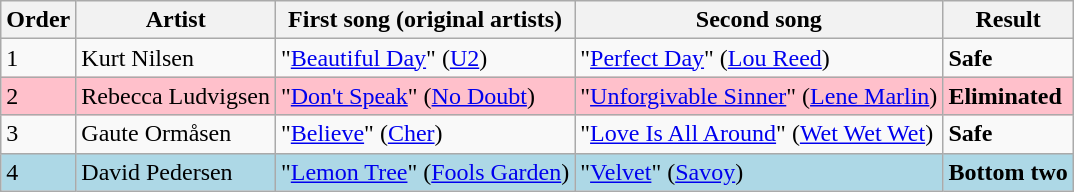<table class=wikitable>
<tr>
<th>Order</th>
<th>Artist</th>
<th>First song (original artists)</th>
<th>Second song</th>
<th>Result</th>
</tr>
<tr>
<td>1</td>
<td>Kurt Nilsen</td>
<td>"<a href='#'>Beautiful Day</a>" (<a href='#'>U2</a>)</td>
<td>"<a href='#'>Perfect Day</a>" (<a href='#'>Lou Reed</a>)</td>
<td><strong>Safe</strong></td>
</tr>
<tr style="background:pink;">
<td>2</td>
<td>Rebecca Ludvigsen</td>
<td>"<a href='#'>Don't Speak</a>" (<a href='#'>No Doubt</a>)</td>
<td>"<a href='#'>Unforgivable Sinner</a>" (<a href='#'>Lene Marlin</a>)</td>
<td><strong>Eliminated</strong></td>
</tr>
<tr>
<td>3</td>
<td>Gaute Ormåsen</td>
<td>"<a href='#'>Believe</a>" (<a href='#'>Cher</a>)</td>
<td>"<a href='#'>Love Is All Around</a>" (<a href='#'>Wet Wet Wet</a>)</td>
<td><strong>Safe</strong></td>
</tr>
<tr style="background:lightblue;">
<td>4</td>
<td>David Pedersen</td>
<td>"<a href='#'>Lemon Tree</a>" (<a href='#'>Fools Garden</a>)</td>
<td>"<a href='#'>Velvet</a>" (<a href='#'>Savoy</a>)</td>
<td><strong>Bottom two</strong></td>
</tr>
</table>
